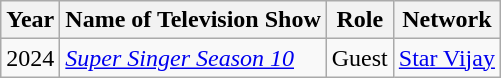<table class="wikitable">
<tr>
<th>Year</th>
<th>Name of Television Show</th>
<th>Role</th>
<th>Network</th>
</tr>
<tr>
<td>2024</td>
<td><em><a href='#'>Super Singer Season 10</a></em></td>
<td>Guest</td>
<td><a href='#'>Star Vijay</a></td>
</tr>
</table>
